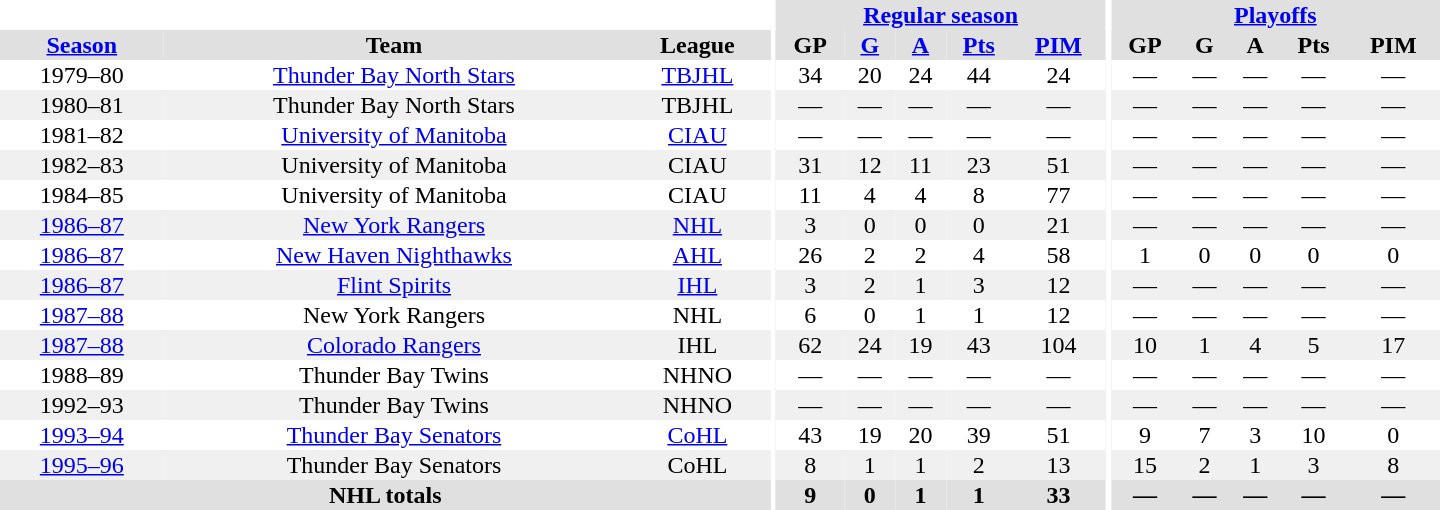<table border="0" cellpadding="1" cellspacing="0" style="text-align:center; width:60em">
<tr bgcolor="#e0e0e0">
<th colspan="3" bgcolor="#ffffff"></th>
<th rowspan="100" bgcolor="#ffffff"></th>
<th colspan="5"><a href='#'>Regular season</a></th>
<th rowspan="100" bgcolor="#ffffff"></th>
<th colspan="5"><a href='#'>Playoffs</a></th>
</tr>
<tr bgcolor="#e0e0e0">
<th><a href='#'>Season</a></th>
<th>Team</th>
<th>League</th>
<th>GP</th>
<th><a href='#'>G</a></th>
<th><a href='#'>A</a></th>
<th><a href='#'>Pts</a></th>
<th><a href='#'>PIM</a></th>
<th>GP</th>
<th>G</th>
<th>A</th>
<th>Pts</th>
<th>PIM</th>
</tr>
<tr>
<td>1979–80</td>
<td><a href='#'>Thunder Bay North Stars</a></td>
<td><a href='#'>TBJHL</a></td>
<td>34</td>
<td>20</td>
<td>24</td>
<td>44</td>
<td>24</td>
<td>—</td>
<td>—</td>
<td>—</td>
<td>—</td>
<td>—</td>
</tr>
<tr bgcolor="#f0f0f0">
<td>1980–81</td>
<td>Thunder Bay North Stars</td>
<td>TBJHL</td>
<td>—</td>
<td>—</td>
<td>—</td>
<td>—</td>
<td>—</td>
<td>—</td>
<td>—</td>
<td>—</td>
<td>—</td>
<td>—</td>
</tr>
<tr>
<td>1981–82</td>
<td><a href='#'>University of Manitoba</a></td>
<td><a href='#'>CIAU</a></td>
<td>—</td>
<td>—</td>
<td>—</td>
<td>—</td>
<td>—</td>
<td>—</td>
<td>—</td>
<td>—</td>
<td>—</td>
<td>—</td>
</tr>
<tr bgcolor="#f0f0f0">
<td>1982–83</td>
<td>University of Manitoba</td>
<td>CIAU</td>
<td>31</td>
<td>12</td>
<td>11</td>
<td>23</td>
<td>51</td>
<td>—</td>
<td>—</td>
<td>—</td>
<td>—</td>
<td>—</td>
</tr>
<tr>
<td>1984–85</td>
<td>University of Manitoba</td>
<td>CIAU</td>
<td>11</td>
<td>4</td>
<td>4</td>
<td>8</td>
<td>77</td>
<td>—</td>
<td>—</td>
<td>—</td>
<td>—</td>
<td>—</td>
</tr>
<tr bgcolor="#f0f0f0">
<td><a href='#'>1986–87</a></td>
<td><a href='#'>New York Rangers</a></td>
<td><a href='#'>NHL</a></td>
<td>3</td>
<td>0</td>
<td>0</td>
<td>0</td>
<td>21</td>
<td>—</td>
<td>—</td>
<td>—</td>
<td>—</td>
<td>—</td>
</tr>
<tr>
<td><a href='#'>1986–87</a></td>
<td><a href='#'>New Haven Nighthawks</a></td>
<td><a href='#'>AHL</a></td>
<td>26</td>
<td>2</td>
<td>2</td>
<td>4</td>
<td>58</td>
<td>1</td>
<td>0</td>
<td>0</td>
<td>0</td>
<td>0</td>
</tr>
<tr bgcolor="#f0f0f0">
<td><a href='#'>1986–87</a></td>
<td><a href='#'>Flint Spirits</a></td>
<td><a href='#'>IHL</a></td>
<td>3</td>
<td>2</td>
<td>1</td>
<td>3</td>
<td>12</td>
<td>—</td>
<td>—</td>
<td>—</td>
<td>—</td>
<td>—</td>
</tr>
<tr>
<td><a href='#'>1987–88</a></td>
<td>New York Rangers</td>
<td>NHL</td>
<td>6</td>
<td>0</td>
<td>1</td>
<td>1</td>
<td>12</td>
<td>—</td>
<td>—</td>
<td>—</td>
<td>—</td>
<td>—</td>
</tr>
<tr bgcolor="#f0f0f0">
<td><a href='#'>1987–88</a></td>
<td><a href='#'>Colorado Rangers</a></td>
<td>IHL</td>
<td>62</td>
<td>24</td>
<td>19</td>
<td>43</td>
<td>104</td>
<td>10</td>
<td>1</td>
<td>4</td>
<td>5</td>
<td>17</td>
</tr>
<tr>
<td>1988–89</td>
<td>Thunder Bay Twins</td>
<td>NHNO</td>
<td>—</td>
<td>—</td>
<td>—</td>
<td>—</td>
<td>—</td>
<td>—</td>
<td>—</td>
<td>—</td>
<td>—</td>
<td>—</td>
</tr>
<tr bgcolor="#f0f0f0">
<td>1992–93</td>
<td>Thunder Bay Twins</td>
<td>NHNO</td>
<td>—</td>
<td>—</td>
<td>—</td>
<td>—</td>
<td>—</td>
<td>—</td>
<td>—</td>
<td>—</td>
<td>—</td>
<td>—</td>
</tr>
<tr>
<td><a href='#'>1993–94</a></td>
<td><a href='#'>Thunder Bay Senators</a></td>
<td><a href='#'>CoHL</a></td>
<td>43</td>
<td>19</td>
<td>20</td>
<td>39</td>
<td>51</td>
<td>9</td>
<td>7</td>
<td>3</td>
<td>10</td>
<td>0</td>
</tr>
<tr bgcolor="#f0f0f0">
<td><a href='#'>1995–96</a></td>
<td>Thunder Bay Senators</td>
<td>CoHL</td>
<td>8</td>
<td>1</td>
<td>1</td>
<td>2</td>
<td>13</td>
<td>15</td>
<td>2</td>
<td>1</td>
<td>3</td>
<td>8</td>
</tr>
<tr bgcolor="#e0e0e0">
<th colspan="3">NHL totals</th>
<th>9</th>
<th>0</th>
<th>1</th>
<th>1</th>
<th>33</th>
<th>—</th>
<th>—</th>
<th>—</th>
<th>—</th>
<th>—</th>
</tr>
</table>
